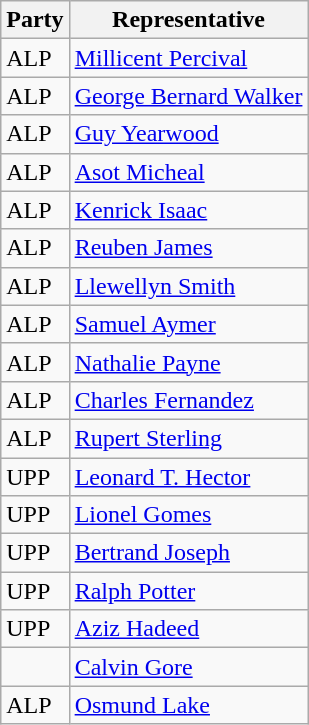<table class="wikitable">
<tr>
<th><strong>Party</strong></th>
<th><strong>Representative</strong></th>
</tr>
<tr>
<td>ALP</td>
<td><a href='#'>Millicent Percival</a></td>
</tr>
<tr>
<td>ALP</td>
<td><a href='#'>George Bernard Walker</a></td>
</tr>
<tr>
<td>ALP</td>
<td><a href='#'>Guy Yearwood</a></td>
</tr>
<tr>
<td>ALP</td>
<td><a href='#'>Asot Micheal</a></td>
</tr>
<tr>
<td>ALP</td>
<td><a href='#'>Kenrick Isaac</a></td>
</tr>
<tr>
<td>ALP</td>
<td><a href='#'>Reuben James</a></td>
</tr>
<tr>
<td>ALP</td>
<td><a href='#'>Llewellyn Smith</a></td>
</tr>
<tr>
<td>ALP</td>
<td><a href='#'>Samuel Aymer</a></td>
</tr>
<tr>
<td>ALP</td>
<td><a href='#'>Nathalie Payne</a></td>
</tr>
<tr>
<td>ALP</td>
<td><a href='#'>Charles Fernandez</a></td>
</tr>
<tr>
<td>ALP</td>
<td><a href='#'>Rupert Sterling</a></td>
</tr>
<tr>
<td>UPP</td>
<td><a href='#'>Leonard T. Hector</a></td>
</tr>
<tr>
<td>UPP</td>
<td><a href='#'>Lionel Gomes</a></td>
</tr>
<tr>
<td>UPP</td>
<td><a href='#'>Bertrand Joseph</a></td>
</tr>
<tr>
<td>UPP</td>
<td><a href='#'>Ralph Potter</a></td>
</tr>
<tr>
<td>UPP</td>
<td><a href='#'>Aziz Hadeed</a></td>
</tr>
<tr>
<td></td>
<td><a href='#'>Calvin Gore</a></td>
</tr>
<tr>
<td>ALP</td>
<td><a href='#'>Osmund Lake</a></td>
</tr>
</table>
